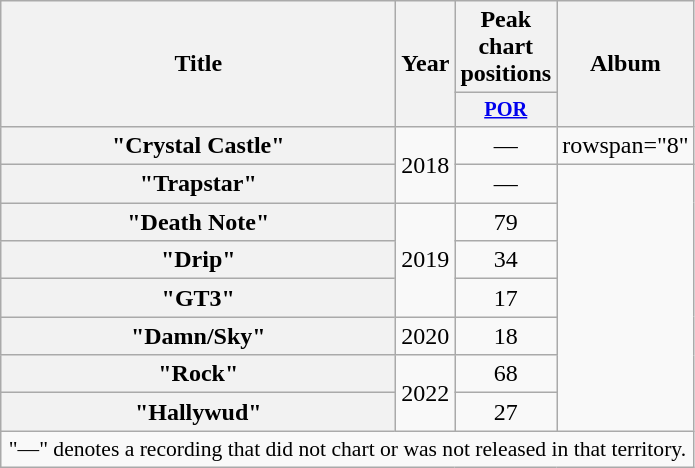<table class="wikitable plainrowheaders" style="text-align:center;" border="1">
<tr>
<th rowspan="2" scope="col" style="width:16em;">Title</th>
<th rowspan="2" scope="col">Year</th>
<th scope="col">Peak chart positions</th>
<th rowspan="2" scope="col">Album</th>
</tr>
<tr>
<th scope="col" style="width:3em;font-size:85%;"><a href='#'>POR</a><br></th>
</tr>
<tr>
<th scope="row">"Crystal Castle"</th>
<td rowspan="2">2018</td>
<td>—</td>
<td>rowspan="8" <em></em></td>
</tr>
<tr>
<th scope="row">"Trapstar"</th>
<td>—</td>
</tr>
<tr>
<th scope="row">"Death Note" <br></th>
<td rowspan="3">2019</td>
<td>79</td>
</tr>
<tr>
<th scope="row">"Drip"</th>
<td>34</td>
</tr>
<tr>
<th scope="row">"GT3"</th>
<td>17</td>
</tr>
<tr>
<th scope="row">"Damn/Sky" <br></th>
<td rowspan="1">2020</td>
<td>18</td>
</tr>
<tr>
<th scope="row">"Rock"</th>
<td rowspan="2">2022</td>
<td>68</td>
</tr>
<tr>
<th scope="row">"Hallywud" <br></th>
<td>27</td>
</tr>
<tr>
<td colspan="4" style="font-size:90%">"—" denotes a recording that did not chart or was not released in that territory.</td>
</tr>
</table>
